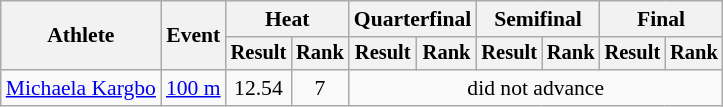<table class=wikitable style="font-size:90%">
<tr>
<th rowspan="2">Athlete</th>
<th rowspan="2">Event</th>
<th colspan="2">Heat</th>
<th colspan="2">Quarterfinal</th>
<th colspan="2">Semifinal</th>
<th colspan="2">Final</th>
</tr>
<tr style="font-size:95%">
<th>Result</th>
<th>Rank</th>
<th>Result</th>
<th>Rank</th>
<th>Result</th>
<th>Rank</th>
<th>Result</th>
<th>Rank</th>
</tr>
<tr align=center>
<td align=left><a href='#'>Michaela Kargbo</a></td>
<td align=left><a href='#'>100 m</a></td>
<td>12.54</td>
<td>7</td>
<td colspan=6>did not advance</td>
</tr>
</table>
